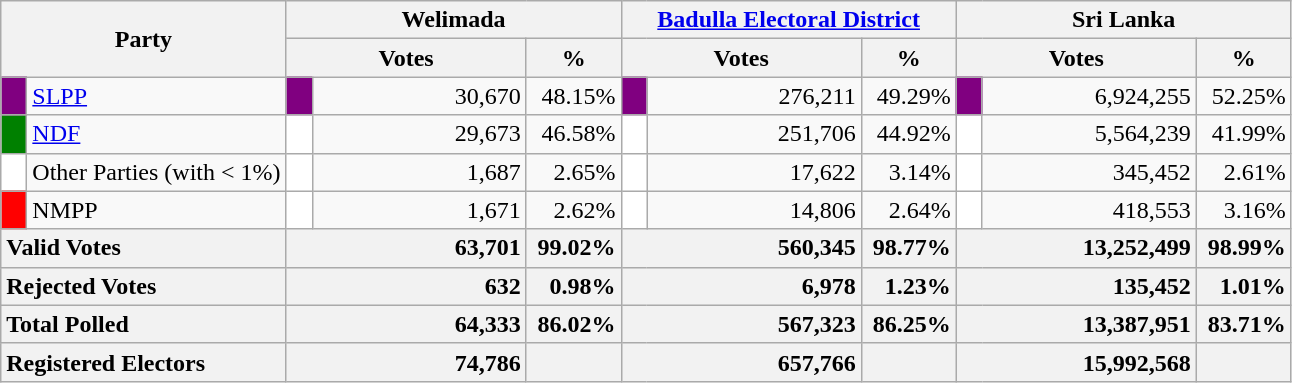<table class="wikitable">
<tr>
<th colspan="2" width="144px"rowspan="2">Party</th>
<th colspan="3" width="216px">Welimada</th>
<th colspan="3" width="216px"><a href='#'>Badulla Electoral District</a></th>
<th colspan="3" width="216px">Sri Lanka</th>
</tr>
<tr>
<th colspan="2" width="144px">Votes</th>
<th>%</th>
<th colspan="2" width="144px">Votes</th>
<th>%</th>
<th colspan="2" width="144px">Votes</th>
<th>%</th>
</tr>
<tr>
<td style="background-color:purple;" width="10px"></td>
<td style="text-align:left;"><a href='#'>SLPP</a></td>
<td style="background-color:purple;" width="10px"></td>
<td style="text-align:right;">30,670</td>
<td style="text-align:right;">48.15%</td>
<td style="background-color:purple;" width="10px"></td>
<td style="text-align:right;">276,211</td>
<td style="text-align:right;">49.29%</td>
<td style="background-color:purple;" width="10px"></td>
<td style="text-align:right;">6,924,255</td>
<td style="text-align:right;">52.25%</td>
</tr>
<tr>
<td style="background-color:green;" width="10px"></td>
<td style="text-align:left;"><a href='#'>NDF</a></td>
<td style="background-color:white;" width="10px"></td>
<td style="text-align:right;">29,673</td>
<td style="text-align:right;">46.58%</td>
<td style="background-color:white;" width="10px"></td>
<td style="text-align:right;">251,706</td>
<td style="text-align:right;">44.92%</td>
<td style="background-color:white;" width="10px"></td>
<td style="text-align:right;">5,564,239</td>
<td style="text-align:right;">41.99%</td>
</tr>
<tr>
<td style="background-color:white;" width="10px"></td>
<td style="text-align:left;">Other Parties (with < 1%)</td>
<td style="background-color:white;" width="10px"></td>
<td style="text-align:right;">1,687</td>
<td style="text-align:right;">2.65%</td>
<td style="background-color:white;" width="10px"></td>
<td style="text-align:right;">17,622</td>
<td style="text-align:right;">3.14%</td>
<td style="background-color:white;" width="10px"></td>
<td style="text-align:right;">345,452</td>
<td style="text-align:right;">2.61%</td>
</tr>
<tr>
<td style="background-color:red;" width="10px"></td>
<td style="text-align:left;">NMPP</td>
<td style="background-color:white;" width="10px"></td>
<td style="text-align:right;">1,671</td>
<td style="text-align:right;">2.62%</td>
<td style="background-color:white;" width="10px"></td>
<td style="text-align:right;">14,806</td>
<td style="text-align:right;">2.64%</td>
<td style="background-color:white;" width="10px"></td>
<td style="text-align:right;">418,553</td>
<td style="text-align:right;">3.16%</td>
</tr>
<tr>
<th colspan="2" width="144px"style="text-align:left;">Valid Votes</th>
<th style="text-align:right;"colspan="2" width="144px">63,701</th>
<th style="text-align:right;">99.02%</th>
<th style="text-align:right;"colspan="2" width="144px">560,345</th>
<th style="text-align:right;">98.77%</th>
<th style="text-align:right;"colspan="2" width="144px">13,252,499</th>
<th style="text-align:right;">98.99%</th>
</tr>
<tr>
<th colspan="2" width="144px"style="text-align:left;">Rejected Votes</th>
<th style="text-align:right;"colspan="2" width="144px">632</th>
<th style="text-align:right;">0.98%</th>
<th style="text-align:right;"colspan="2" width="144px">6,978</th>
<th style="text-align:right;">1.23%</th>
<th style="text-align:right;"colspan="2" width="144px">135,452</th>
<th style="text-align:right;">1.01%</th>
</tr>
<tr>
<th colspan="2" width="144px"style="text-align:left;">Total Polled</th>
<th style="text-align:right;"colspan="2" width="144px">64,333</th>
<th style="text-align:right;">86.02%</th>
<th style="text-align:right;"colspan="2" width="144px">567,323</th>
<th style="text-align:right;">86.25%</th>
<th style="text-align:right;"colspan="2" width="144px">13,387,951</th>
<th style="text-align:right;">83.71%</th>
</tr>
<tr>
<th colspan="2" width="144px"style="text-align:left;">Registered Electors</th>
<th style="text-align:right;"colspan="2" width="144px">74,786</th>
<th></th>
<th style="text-align:right;"colspan="2" width="144px">657,766</th>
<th></th>
<th style="text-align:right;"colspan="2" width="144px">15,992,568</th>
<th></th>
</tr>
</table>
